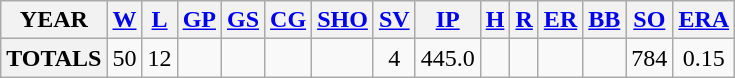<table class="wikitable" style="text-align:center;">
<tr>
<th>YEAR</th>
<th><a href='#'>W</a></th>
<th><a href='#'>L</a></th>
<th><a href='#'>GP</a></th>
<th><a href='#'>GS</a></th>
<th><a href='#'>CG</a></th>
<th><a href='#'>SHO</a></th>
<th><a href='#'>SV</a></th>
<th><a href='#'>IP</a></th>
<th><a href='#'>H</a></th>
<th><a href='#'>R</a></th>
<th><a href='#'>ER</a></th>
<th><a href='#'>BB</a></th>
<th><a href='#'>SO</a></th>
<th><a href='#'>ERA</a></th>
</tr>
<tr>
<th><strong>TOTALS</strong></th>
<td>50</td>
<td>12</td>
<td></td>
<td></td>
<td></td>
<td></td>
<td>4</td>
<td>445.0</td>
<td></td>
<td></td>
<td></td>
<td></td>
<td>784</td>
<td>0.15</td>
</tr>
</table>
